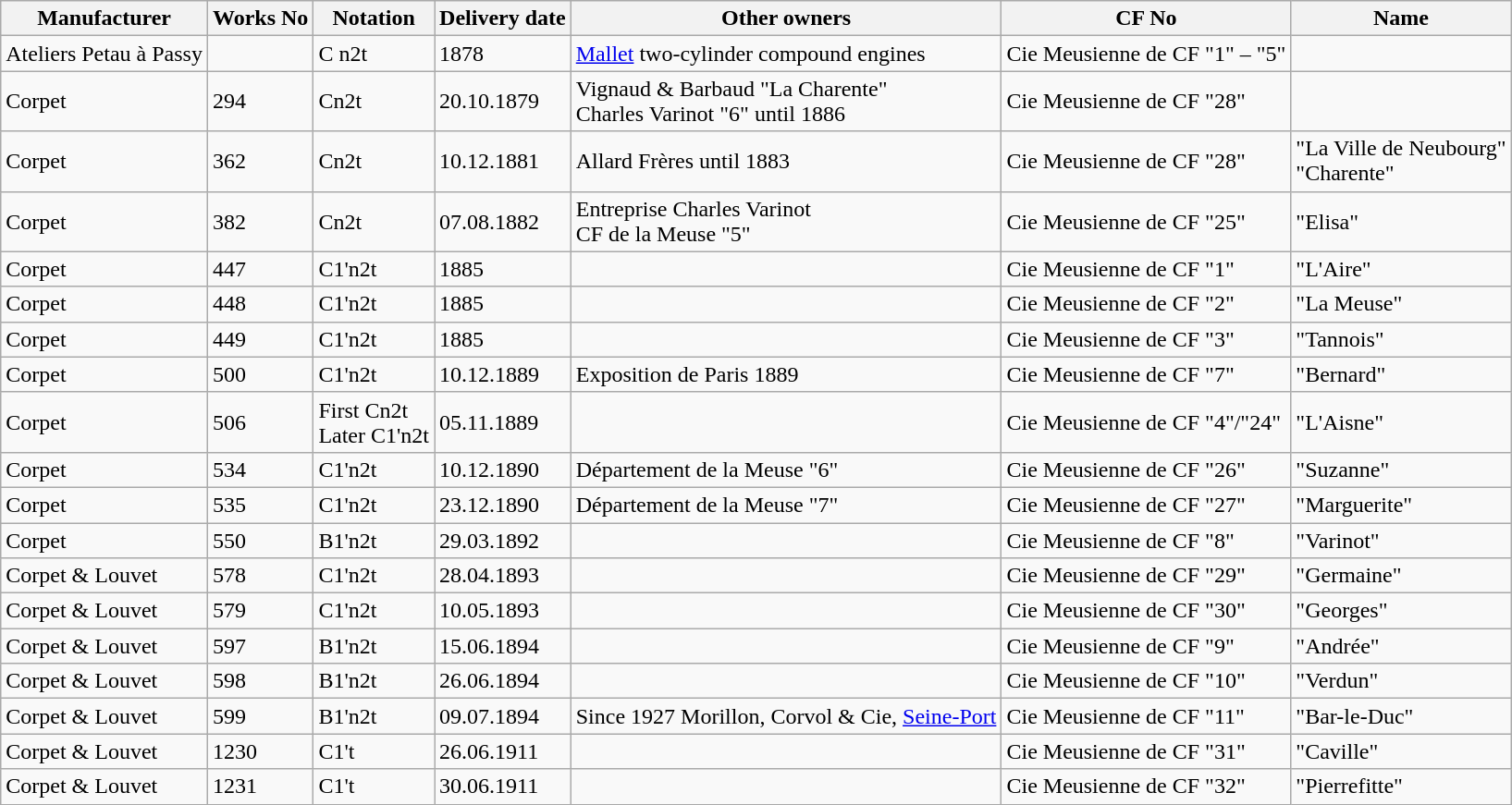<table class="wikitable">
<tr>
<th>Manufacturer</th>
<th>Works No</th>
<th>Notation</th>
<th>Delivery date</th>
<th>Other owners</th>
<th>CF No</th>
<th>Name</th>
</tr>
<tr>
<td>Ateliers Petau à Passy</td>
<td></td>
<td>C n2t</td>
<td>1878</td>
<td><a href='#'>Mallet</a> two-cylinder compound engines</td>
<td>Cie Meusienne de CF "1" – "5"</td>
<td></td>
</tr>
<tr>
<td>Corpet</td>
<td>294</td>
<td>Cn2t</td>
<td>20.10.1879</td>
<td>Vignaud & Barbaud "La Charente" <br> Charles Varinot "6" until 1886</td>
<td>Cie Meusienne de CF  "28"</td>
<td></td>
</tr>
<tr>
<td>Corpet</td>
<td>362</td>
<td>Cn2t</td>
<td>10.12.1881</td>
<td>Allard Frères until 1883</td>
<td>	Cie Meusienne de CF  "28"</td>
<td>"La Ville de Neubourg"<br> "Charente"</td>
</tr>
<tr>
<td>Corpet</td>
<td>382</td>
<td>Cn2t</td>
<td>07.08.1882</td>
<td>Entreprise Charles Varinot <br> CF de la Meuse "5"</td>
<td>Cie Meusienne de CF "25"</td>
<td>"Elisa"</td>
</tr>
<tr>
<td>Corpet</td>
<td>447</td>
<td>C1'n2t</td>
<td>1885</td>
<td></td>
<td>Cie Meusienne de CF "1"</td>
<td>"L'Aire"</td>
</tr>
<tr>
<td>Corpet</td>
<td>448</td>
<td>C1'n2t</td>
<td>1885</td>
<td></td>
<td>Cie Meusienne de CF "2"</td>
<td>"La Meuse"</td>
</tr>
<tr>
<td>Corpet</td>
<td>449</td>
<td>C1'n2t</td>
<td>1885</td>
<td></td>
<td>Cie Meusienne de CF "3"</td>
<td>"Tannois"</td>
</tr>
<tr>
<td>Corpet</td>
<td>500</td>
<td>C1'n2t</td>
<td>10.12.1889</td>
<td>Exposition de Paris 1889</td>
<td>Cie Meusienne de CF "7"</td>
<td>"Bernard"</td>
</tr>
<tr>
<td>Corpet</td>
<td>506</td>
<td>First Cn2t<br>Later C1'n2t</td>
<td>05.11.1889</td>
<td></td>
<td>Cie Meusienne de CF "4"/"24"</td>
<td>"L'Aisne"</td>
</tr>
<tr>
<td>Corpet</td>
<td>534</td>
<td>C1'n2t</td>
<td>10.12.1890</td>
<td>Département de la Meuse "6"</td>
<td>Cie Meusienne de CF "26" </td>
<td>"Suzanne"</td>
</tr>
<tr>
<td>Corpet</td>
<td>535</td>
<td>C1'n2t</td>
<td>23.12.1890</td>
<td>Département de la Meuse "7"</td>
<td>Cie Meusienne de CF "27"</td>
<td>"Marguerite"</td>
</tr>
<tr>
<td>Corpet</td>
<td>550</td>
<td>B1'n2t</td>
<td>29.03.1892</td>
<td></td>
<td>Cie Meusienne de CF "8"</td>
<td>"Varinot"</td>
</tr>
<tr>
<td>Corpet & Louvet</td>
<td>578</td>
<td>C1'n2t</td>
<td>28.04.1893</td>
<td></td>
<td>Cie Meusienne de CF "29"</td>
<td>"Germaine"</td>
</tr>
<tr>
<td>Corpet & Louvet</td>
<td>579</td>
<td>C1'n2t</td>
<td>10.05.1893</td>
<td></td>
<td>Cie Meusienne de CF "30"</td>
<td>"Georges"</td>
</tr>
<tr>
<td>Corpet & Louvet</td>
<td>597</td>
<td>B1'n2t</td>
<td>15.06.1894</td>
<td></td>
<td>Cie Meusienne de CF "9"</td>
<td>"Andrée"</td>
</tr>
<tr>
<td>Corpet & Louvet</td>
<td>598</td>
<td>B1'n2t</td>
<td>26.06.1894</td>
<td></td>
<td>Cie Meusienne de CF "10"</td>
<td>"Verdun"</td>
</tr>
<tr>
<td>Corpet & Louvet</td>
<td>599</td>
<td>B1'n2t</td>
<td>09.07.1894</td>
<td>Since 1927 Morillon, Corvol & Cie, <a href='#'>Seine-Port</a></td>
<td>Cie Meusienne de CF "11"</td>
<td>"Bar-le-Duc"</td>
</tr>
<tr>
<td>Corpet & Louvet</td>
<td>1230</td>
<td>C1't</td>
<td>26.06.1911</td>
<td></td>
<td>Cie Meusienne de CF "31"</td>
<td>"Caville"</td>
</tr>
<tr>
<td>Corpet & Louvet</td>
<td>1231</td>
<td>C1't</td>
<td>30.06.1911</td>
<td></td>
<td>Cie Meusienne de CF "32"</td>
<td>"Pierrefitte"</td>
</tr>
</table>
